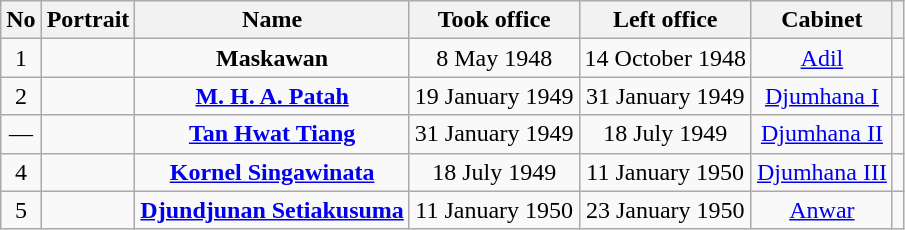<table class="wikitable" style="text-align:center">
<tr>
<th>No</th>
<th>Portrait</th>
<th>Name</th>
<th>Took office</th>
<th>Left office</th>
<th>Cabinet</th>
<th></th>
</tr>
<tr>
<td>1</td>
<td></td>
<td><strong>Maskawan</strong></td>
<td>8 May 1948</td>
<td>14 October 1948</td>
<td><a href='#'>Adil</a></td>
<td></td>
</tr>
<tr>
<td>2</td>
<td></td>
<td><strong><a href='#'>M. H. A. Patah</a></strong></td>
<td>19 January 1949</td>
<td>31 January 1949</td>
<td><a href='#'>Djumhana I</a></td>
<td></td>
</tr>
<tr>
<td>—</td>
<td></td>
<td><strong><a href='#'>Tan Hwat Tiang</a></strong></td>
<td>31 January 1949</td>
<td>18 July 1949</td>
<td><a href='#'>Djumhana II</a></td>
<td><br></td>
</tr>
<tr>
<td>4</td>
<td></td>
<td><strong><a href='#'>Kornel Singawinata</a></strong></td>
<td>18 July 1949</td>
<td>11 January 1950</td>
<td><a href='#'>Djumhana III</a></td>
<td></td>
</tr>
<tr>
<td>5</td>
<td></td>
<td><strong><a href='#'>Djundjunan Setiakusuma</a></strong></td>
<td>11 January 1950</td>
<td>23 January 1950</td>
<td><a href='#'>Anwar</a></td>
<td></td>
</tr>
</table>
